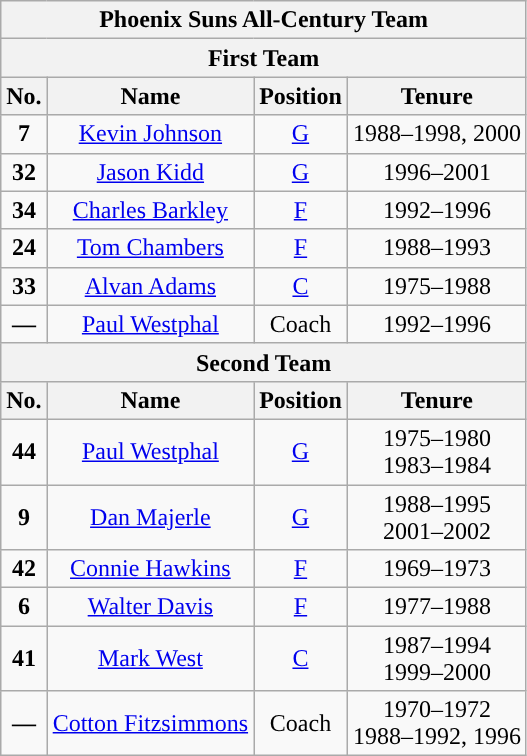<table class="wikitable" style="text-align:center">
<tr>
<th colspan="4">Phoenix Suns All-Century Team</th>
</tr>
<tr>
<th colspan="4" style="text-align:center; ">First Team</th>
</tr>
<tr>
<th>No.</th>
<th>Name</th>
<th>Position</th>
<th>Tenure</th>
</tr>
<tr>
<td><strong>7</strong></td>
<td><a href='#'>Kevin Johnson</a></td>
<td><a href='#'>G</a></td>
<td>1988–1998, 2000</td>
</tr>
<tr>
<td><strong>32</strong></td>
<td><a href='#'>Jason Kidd</a></td>
<td><a href='#'>G</a></td>
<td>1996–2001</td>
</tr>
<tr>
<td><strong>34</strong></td>
<td><a href='#'>Charles Barkley</a></td>
<td><a href='#'>F</a></td>
<td>1992–1996</td>
</tr>
<tr>
<td><strong>24</strong></td>
<td><a href='#'>Tom Chambers</a></td>
<td><a href='#'>F</a></td>
<td>1988–1993</td>
</tr>
<tr>
<td><strong>33</strong></td>
<td><a href='#'>Alvan Adams</a></td>
<td><a href='#'>C</a></td>
<td>1975–1988</td>
</tr>
<tr>
<td><strong>—</strong></td>
<td><a href='#'>Paul Westphal</a></td>
<td>Coach</td>
<td>1992–1996</td>
</tr>
<tr>
<th colspan="4" style="text-align:center; ">Second Team</th>
</tr>
<tr>
<th>No.</th>
<th>Name</th>
<th>Position</th>
<th>Tenure</th>
</tr>
<tr>
<td><strong>44</strong></td>
<td><a href='#'>Paul Westphal</a></td>
<td><a href='#'>G</a></td>
<td>1975–1980<br>1983–1984</td>
</tr>
<tr>
<td><strong>9</strong></td>
<td><a href='#'>Dan Majerle</a></td>
<td><a href='#'>G</a></td>
<td>1988–1995<br>2001–2002</td>
</tr>
<tr>
<td><strong>42</strong></td>
<td><a href='#'>Connie Hawkins</a></td>
<td><a href='#'>F</a></td>
<td>1969–1973</td>
</tr>
<tr>
<td><strong>6</strong></td>
<td><a href='#'>Walter Davis</a></td>
<td><a href='#'>F</a></td>
<td>1977–1988</td>
</tr>
<tr>
<td><strong>41</strong></td>
<td><a href='#'>Mark West</a></td>
<td><a href='#'>C</a></td>
<td>1987–1994<br>1999–2000</td>
</tr>
<tr>
<td><strong>—</strong></td>
<td><a href='#'>Cotton Fitzsimmons</a></td>
<td>Coach</td>
<td>1970–1972<br>1988–1992, 1996</td>
</tr>
</table>
